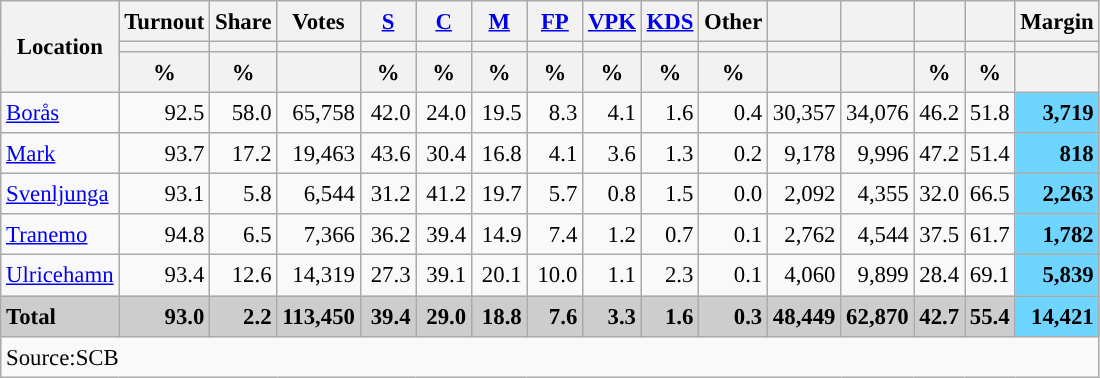<table class="wikitable sortable" style="text-align:right; font-size:95%; line-height:20px;">
<tr>
<th rowspan="3">Location</th>
<th>Turnout</th>
<th>Share</th>
<th>Votes</th>
<th width="30px" class="unsortable"><a href='#'>S</a></th>
<th width="30px" class="unsortable"><a href='#'>C</a></th>
<th width="30px" class="unsortable"><a href='#'>M</a></th>
<th width="30px" class="unsortable"><a href='#'>FP</a></th>
<th width="30px" class="unsortable"><a href='#'>VPK</a></th>
<th width="30px" class="unsortable"><a href='#'>KDS</a></th>
<th width="30px" class="unsortable">Other</th>
<th></th>
<th></th>
<th></th>
<th></th>
<th>Margin</th>
</tr>
<tr>
<th></th>
<th></th>
<th></th>
<th style="background:"></th>
<th style="background:"></th>
<th style="background:"></th>
<th style="background:"></th>
<th style="background:"></th>
<th style="background:"></th>
<th style="background:"></th>
<th style="background:"></th>
<th style="background:"></th>
<th style="background:"></th>
<th style="background:"></th>
<th></th>
</tr>
<tr>
<th data-sort-type="number">%</th>
<th data-sort-type="number">%</th>
<th></th>
<th data-sort-type="number">%</th>
<th data-sort-type="number">%</th>
<th data-sort-type="number">%</th>
<th data-sort-type="number">%</th>
<th data-sort-type="number">%</th>
<th data-sort-type="number">%</th>
<th data-sort-type="number">%</th>
<th data-sort-type="number"></th>
<th data-sort-type="number"></th>
<th data-sort-type="number">%</th>
<th data-sort-type="number">%</th>
<th data-sort-type="number"></th>
</tr>
<tr>
<td align=left><a href='#'>Borås</a></td>
<td>92.5</td>
<td>58.0</td>
<td>65,758</td>
<td>42.0</td>
<td>24.0</td>
<td>19.5</td>
<td>8.3</td>
<td>4.1</td>
<td>1.6</td>
<td>0.4</td>
<td>30,357</td>
<td>34,076</td>
<td>46.2</td>
<td>51.8</td>
<td bgcolor=#6fd5fe><strong>3,719</strong></td>
</tr>
<tr>
<td align=left><a href='#'>Mark</a></td>
<td>93.7</td>
<td>17.2</td>
<td>19,463</td>
<td>43.6</td>
<td>30.4</td>
<td>16.8</td>
<td>4.1</td>
<td>3.6</td>
<td>1.3</td>
<td>0.2</td>
<td>9,178</td>
<td>9,996</td>
<td>47.2</td>
<td>51.4</td>
<td bgcolor=#6fd5fe><strong>818</strong></td>
</tr>
<tr>
<td align=left><a href='#'>Svenljunga</a></td>
<td>93.1</td>
<td>5.8</td>
<td>6,544</td>
<td>31.2</td>
<td>41.2</td>
<td>19.7</td>
<td>5.7</td>
<td>0.8</td>
<td>1.5</td>
<td>0.0</td>
<td>2,092</td>
<td>4,355</td>
<td>32.0</td>
<td>66.5</td>
<td bgcolor=#6fd5fe><strong>2,263</strong></td>
</tr>
<tr>
<td align=left><a href='#'>Tranemo</a></td>
<td>94.8</td>
<td>6.5</td>
<td>7,366</td>
<td>36.2</td>
<td>39.4</td>
<td>14.9</td>
<td>7.4</td>
<td>1.2</td>
<td>0.7</td>
<td>0.1</td>
<td>2,762</td>
<td>4,544</td>
<td>37.5</td>
<td>61.7</td>
<td bgcolor=#6fd5fe><strong>1,782</strong></td>
</tr>
<tr>
<td align=left><a href='#'>Ulricehamn</a></td>
<td>93.4</td>
<td>12.6</td>
<td>14,319</td>
<td>27.3</td>
<td>39.1</td>
<td>20.1</td>
<td>10.0</td>
<td>1.1</td>
<td>2.3</td>
<td>0.1</td>
<td>4,060</td>
<td>9,899</td>
<td>28.4</td>
<td>69.1</td>
<td bgcolor=#6fd5fe><strong>5,839</strong></td>
</tr>
<tr style="background:#CDCDCD;">
<td align=left><strong>Total</strong></td>
<td><strong>93.0</strong></td>
<td><strong>2.2</strong></td>
<td><strong>113,450</strong></td>
<td><strong>39.4</strong></td>
<td><strong>29.0</strong></td>
<td><strong>18.8</strong></td>
<td><strong>7.6</strong></td>
<td><strong>3.3</strong></td>
<td><strong>1.6</strong></td>
<td><strong>0.3</strong></td>
<td><strong>48,449</strong></td>
<td><strong>62,870</strong></td>
<td><strong>42.7</strong></td>
<td><strong>55.4</strong></td>
<td bgcolor=#6fd5fe><strong>14,421</strong></td>
</tr>
<tr>
<td align=left colspan=16>Source:SCB </td>
</tr>
</table>
